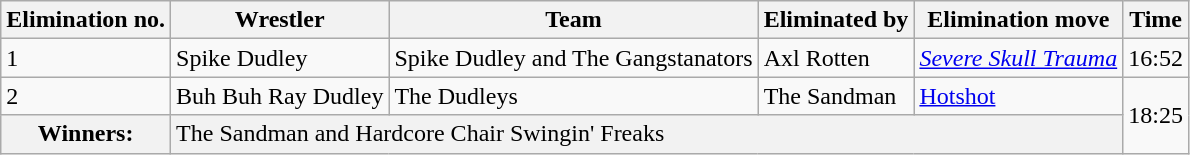<table class="wikitable">
<tr>
<th>Elimination no.</th>
<th>Wrestler</th>
<th>Team</th>
<th>Eliminated by</th>
<th>Elimination move</th>
<th>Time</th>
</tr>
<tr>
<td>1</td>
<td>Spike Dudley</td>
<td>Spike Dudley and The Gangstanators</td>
<td>Axl Rotten</td>
<td><em><a href='#'>Severe Skull Trauma</a></em></td>
<td>16:52</td>
</tr>
<tr>
<td>2</td>
<td>Buh Buh Ray Dudley</td>
<td>The Dudleys</td>
<td>The Sandman</td>
<td><a href='#'>Hotshot</a></td>
<td rowspan="2">18:25</td>
</tr>
<tr>
<th>Winners:</th>
<td colspan="4" bgcolor="#f2f2f2">The Sandman and Hardcore Chair Swingin' Freaks</td>
</tr>
</table>
